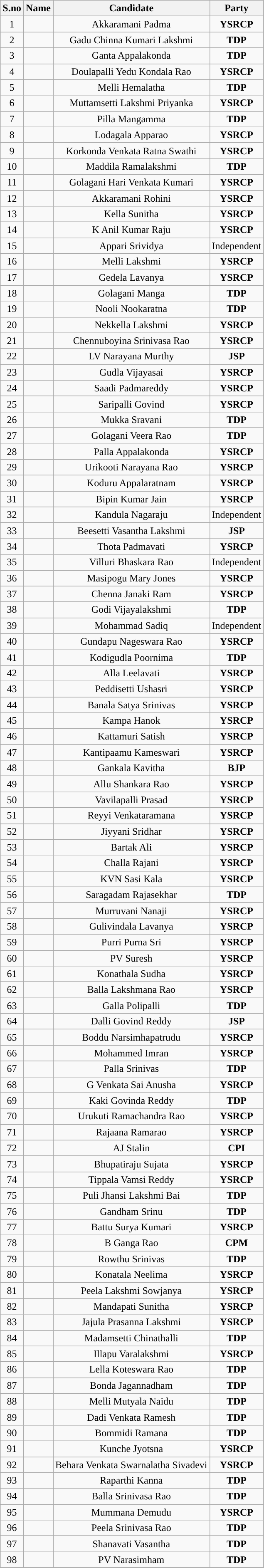<table class="wikitable sortable" style="text-align:center;">
<tr>
<th>S.no</th>
<th>Name</th>
<th>Candidate</th>
<th>Party</th>
</tr>
<tr>
<td>1</td>
<td></td>
<td>Akkaramani Padma</td>
<td ! style="text-align:center; background:"><strong>YSRCP</strong></td>
</tr>
<tr>
<td>2</td>
<td></td>
<td>Gadu Chinna Kumari Lakshmi</td>
<td ! style="text-align:center; background:"><strong>TDP</strong></td>
</tr>
<tr>
<td>3</td>
<td></td>
<td>Ganta Appalakonda</td>
<td ! style="text-align:center; background:"><strong>TDP</strong></td>
</tr>
<tr>
<td>4</td>
<td></td>
<td>Doulapalli Yedu Kondala Rao</td>
<td ! style="text-align:center; background:"><strong>YSRCP</strong></td>
</tr>
<tr>
<td>5</td>
<td></td>
<td>Melli Hemalatha</td>
<td ! style="text-align:center; background:"><strong>TDP</strong></td>
</tr>
<tr>
<td>6</td>
<td></td>
<td>Muttamsetti Lakshmi Priyanka</td>
<td ! style="text-align:center; background:"><strong>YSRCP</strong></td>
</tr>
<tr>
<td>7</td>
<td></td>
<td>Pilla Mangamma</td>
<td ! style="text-align:center; background:"><strong>TDP</strong></td>
</tr>
<tr>
<td>8</td>
<td></td>
<td>Lodagala Apparao</td>
<td ! style="text-align:center; background:"><strong>YSRCP</strong></td>
</tr>
<tr>
<td>9</td>
<td></td>
<td>Korkonda Venkata Ratna Swathi</td>
<td ! style="text-align:center; background:"><strong>YSRCP</strong></td>
</tr>
<tr>
<td>10</td>
<td></td>
<td>Maddila Ramalakshmi</td>
<td ! style="text-align:center; background:"><strong>TDP</strong></td>
</tr>
<tr>
<td>11</td>
<td></td>
<td>Golagani Hari Venkata Kumari</td>
<td ! style="text-align:center; background:"><strong>YSRCP</strong></td>
</tr>
<tr>
<td>12</td>
<td></td>
<td>Akkaramani Rohini</td>
<td ! style="text-align:center; background:"><strong>YSRCP</strong></td>
</tr>
<tr>
<td>13</td>
<td></td>
<td>Kella Sunitha</td>
<td ! style="text-align:center; background:"><strong>YSRCP</strong></td>
</tr>
<tr>
<td>14</td>
<td></td>
<td>K Anil Kumar Raju</td>
<td ! style="text-align:center; background:"><strong>YSRCP</strong></td>
</tr>
<tr>
<td>15</td>
<td></td>
<td>Appari Srividya</td>
<td>Independent</td>
</tr>
<tr>
<td>16</td>
<td></td>
<td>Melli Lakshmi</td>
<td ! style="text-align:center; background:"><strong>YSRCP</strong></td>
</tr>
<tr>
<td>17</td>
<td></td>
<td>Gedela Lavanya</td>
<td ! style="text-align:center; background:"><strong>YSRCP</strong></td>
</tr>
<tr>
<td>18</td>
<td></td>
<td>Golagani Manga</td>
<td ! style="text-align:center; background:"><strong>TDP</strong></td>
</tr>
<tr>
<td>19</td>
<td></td>
<td>Nooli Nookaratna</td>
<td ! style="text-align:center; background:"><strong>TDP</strong></td>
</tr>
<tr>
<td>20</td>
<td></td>
<td>Nekkella Lakshmi</td>
<td ! style="text-align:center; background:"><strong>YSRCP</strong></td>
</tr>
<tr>
<td>21</td>
<td></td>
<td>Chennuboyina Srinivasa Rao</td>
<td ! style="text-align:center; background:"><strong>YSRCP</strong></td>
</tr>
<tr>
<td>22</td>
<td></td>
<td>LV Narayana Murthy</td>
<td ! style="text-align:center; background:"><strong>JSP</strong></td>
</tr>
<tr>
<td>23</td>
<td></td>
<td>Gudla Vijayasai</td>
<td ! style="text-align:center; background:"><strong>YSRCP</strong></td>
</tr>
<tr>
<td>24</td>
<td></td>
<td>Saadi Padmareddy</td>
<td ! style="text-align:center; background:"><strong>YSRCP</strong></td>
</tr>
<tr>
<td>25</td>
<td></td>
<td>Saripalli Govind</td>
<td ! style="text-align:center; background:"><strong>YSRCP</strong></td>
</tr>
<tr>
<td>26</td>
<td></td>
<td>Mukka Sravani</td>
<td ! style="text-align:center; background:"><strong>TDP</strong></td>
</tr>
<tr>
<td>27</td>
<td></td>
<td>Golagani Veera Rao</td>
<td ! style="text-align:center; background:"><strong>TDP</strong></td>
</tr>
<tr>
<td>28</td>
<td></td>
<td>Palla Appalakonda</td>
<td ! style="text-align:center; background:"><strong>YSRCP</strong></td>
</tr>
<tr>
<td>29</td>
<td></td>
<td>Urikooti Narayana Rao</td>
<td ! style="text-align:center; background:"><strong>YSRCP</strong></td>
</tr>
<tr>
<td>30</td>
<td></td>
<td>Koduru Appalaratnam</td>
<td ! style="text-align:center; background:"><strong>YSRCP</strong></td>
</tr>
<tr>
<td>31</td>
<td></td>
<td>Bipin Kumar Jain</td>
<td ! style="text-align:center; background:"><strong>YSRCP</strong></td>
</tr>
<tr>
<td>32</td>
<td></td>
<td>Kandula Nagaraju</td>
<td>Independent</td>
</tr>
<tr>
<td>33</td>
<td></td>
<td>Beesetti Vasantha Lakshmi</td>
<td ! style="text-align:center; background:"><strong>JSP</strong></td>
</tr>
<tr>
<td>34</td>
<td></td>
<td>Thota Padmavati</td>
<td ! style="text-align:center; background:"><strong>YSRCP</strong></td>
</tr>
<tr>
<td>35</td>
<td></td>
<td>Villuri Bhaskara Rao</td>
<td>Independent</td>
</tr>
<tr>
<td>36</td>
<td></td>
<td>Masipogu Mary Jones</td>
<td ! style="text-align:center; background:"><strong>YSRCP</strong></td>
</tr>
<tr>
<td>37</td>
<td></td>
<td>Chenna Janaki Ram</td>
<td ! style="text-align:center; background:"><strong>YSRCP</strong></td>
</tr>
<tr>
<td>38</td>
<td></td>
<td>Godi Vijayalakshmi</td>
<td ! style="text-align:center; background:"><strong>TDP</strong></td>
</tr>
<tr>
<td>39</td>
<td></td>
<td>Mohammad Sadiq</td>
<td>Independent</td>
</tr>
<tr>
<td>40</td>
<td></td>
<td>Gundapu Nageswara Rao</td>
<td ! style="text-align:center; background:"><strong>YSRCP</strong></td>
</tr>
<tr>
<td>41</td>
<td></td>
<td>Kodigudla Poornima</td>
<td ! style="text-align:center; background:"><strong>TDP</strong></td>
</tr>
<tr>
<td>42</td>
<td></td>
<td>Alla Leelavati</td>
<td ! style="text-align:center; background:"><strong>YSRCP</strong></td>
</tr>
<tr>
<td>43</td>
<td></td>
<td>Peddisetti Ushasri</td>
<td ! style="text-align:center; background:"><strong>YSRCP</strong></td>
</tr>
<tr>
<td>44</td>
<td></td>
<td>Banala Satya Srinivas</td>
<td ! style="text-align:center; background:"><strong>YSRCP</strong></td>
</tr>
<tr>
<td>45</td>
<td></td>
<td>Kampa Hanok</td>
<td ! style="text-align:center; background:"><strong>YSRCP</strong></td>
</tr>
<tr>
<td>46</td>
<td></td>
<td>Kattamuri Satish</td>
<td ! style="text-align:center; background:"><strong>YSRCP</strong></td>
</tr>
<tr>
<td>47</td>
<td></td>
<td>Kantipaamu Kameswari</td>
<td ! style="text-align:center; background:"><strong>YSRCP</strong></td>
</tr>
<tr>
<td>48</td>
<td></td>
<td>Gankala Kavitha</td>
<td ! style="text-align:center; background:"><strong>BJP</strong></td>
</tr>
<tr>
<td>49</td>
<td></td>
<td>Allu Shankara Rao</td>
<td ! style="text-align:center; background:"><strong>YSRCP</strong></td>
</tr>
<tr>
<td>50</td>
<td></td>
<td>Vavilapalli Prasad</td>
<td ! style="text-align:center; background:"><strong>YSRCP</strong></td>
</tr>
<tr>
<td>51</td>
<td></td>
<td>Reyyi Venkataramana</td>
<td ! style="text-align:center; background:"><strong>YSRCP</strong></td>
</tr>
<tr>
<td>52</td>
<td></td>
<td>Jiyyani Sridhar</td>
<td ! style="text-align:center; background:"><strong>YSRCP</strong></td>
</tr>
<tr>
<td>53</td>
<td></td>
<td>Bartak Ali</td>
<td ! style="text-align:center; background:"><strong>YSRCP</strong></td>
</tr>
<tr>
<td>54</td>
<td></td>
<td>Challa Rajani</td>
<td ! style="text-align:center; background:"><strong>YSRCP</strong></td>
</tr>
<tr>
<td>55</td>
<td></td>
<td>KVN Sasi Kala</td>
<td ! style="text-align:center; background:"><strong>YSRCP</strong></td>
</tr>
<tr>
<td>56</td>
<td></td>
<td>Saragadam Rajasekhar</td>
<td ! style="text-align:center; background:"><strong>TDP</strong></td>
</tr>
<tr>
<td>57</td>
<td></td>
<td>Murruvani Nanaji</td>
<td ! style="text-align:center; background:"><strong>YSRCP</strong></td>
</tr>
<tr>
<td>58</td>
<td></td>
<td>Gulivindala Lavanya</td>
<td ! style="text-align:center; background:"><strong>YSRCP</strong></td>
</tr>
<tr>
<td>59</td>
<td></td>
<td>Purri Purna Sri</td>
<td ! style="text-align:center; background:"><strong>YSRCP</strong></td>
</tr>
<tr>
<td>60</td>
<td></td>
<td>PV Suresh</td>
<td ! style="text-align:center; background:"><strong>YSRCP</strong></td>
</tr>
<tr>
<td>61</td>
<td></td>
<td>Konathala Sudha</td>
<td ! style="text-align:center; background:"><strong>YSRCP</strong></td>
</tr>
<tr>
<td>62</td>
<td></td>
<td>Balla Lakshmana Rao</td>
<td ! style="text-align:center; background:"><strong>YSRCP</strong></td>
</tr>
<tr>
<td>63</td>
<td></td>
<td>Galla Polipalli</td>
<td ! style="text-align:center; background:"><strong>TDP</strong></td>
</tr>
<tr>
<td>64</td>
<td></td>
<td>Dalli Govind Reddy</td>
<td ! style="text-align:center; background:"><strong>JSP</strong></td>
</tr>
<tr>
<td>65</td>
<td></td>
<td>Boddu Narsimhapatrudu</td>
<td ! style="text-align:center; background:"><strong>YSRCP</strong></td>
</tr>
<tr>
<td>66</td>
<td></td>
<td>Mohammed Imran</td>
<td ! style="text-align:center; background:"><strong>YSRCP</strong></td>
</tr>
<tr>
<td>67</td>
<td></td>
<td>Palla Srinivas</td>
<td ! style="text-align:center; background:"><strong>TDP</strong></td>
</tr>
<tr>
<td>68</td>
<td></td>
<td>G Venkata Sai Anusha</td>
<td ! style="text-align:center; background:"><strong>YSRCP</strong></td>
</tr>
<tr>
<td>69</td>
<td></td>
<td>Kaki Govinda Reddy</td>
<td ! style="text-align:center; background:"><strong>TDP</strong></td>
</tr>
<tr>
<td>70</td>
<td></td>
<td>Urukuti Ramachandra Rao</td>
<td ! style="text-align:center; background:"><strong>YSRCP</strong></td>
</tr>
<tr>
<td>71</td>
<td></td>
<td>Rajaana Ramarao</td>
<td ! style="text-align:center; background:"><strong>YSRCP</strong></td>
</tr>
<tr>
<td>72</td>
<td></td>
<td>AJ Stalin</td>
<td ! style="text-align:center; background:"><strong>CPI</strong></td>
</tr>
<tr>
<td>73</td>
<td></td>
<td>Bhupatiraju Sujata</td>
<td ! style="text-align:center; background:"><strong>YSRCP</strong></td>
</tr>
<tr>
<td>74</td>
<td></td>
<td>Tippala Vamsi Reddy</td>
<td ! style="text-align:center; background:"><strong>YSRCP</strong></td>
</tr>
<tr>
<td>75</td>
<td></td>
<td>Puli Jhansi Lakshmi Bai</td>
<td ! style="text-align:center; background:"><strong>TDP</strong></td>
</tr>
<tr>
<td>76</td>
<td></td>
<td>Gandham Srinu</td>
<td ! style="text-align:center; background:"><strong>TDP</strong></td>
</tr>
<tr>
<td>77</td>
<td></td>
<td>Battu Surya Kumari</td>
<td ! style="text-align:center; background:"><strong>YSRCP</strong></td>
</tr>
<tr>
<td>78</td>
<td></td>
<td>B Ganga Rao</td>
<td ! style="text-align:center; background:"><strong>CPM</strong></td>
</tr>
<tr>
<td>79</td>
<td></td>
<td>Rowthu Srinivas</td>
<td ! style="text-align:center; background:"><strong>TDP</strong></td>
</tr>
<tr>
<td>80</td>
<td></td>
<td>Konatala Neelima</td>
<td ! style="text-align:center; background:"><strong>YSRCP</strong></td>
</tr>
<tr>
<td>81</td>
<td></td>
<td>Peela Lakshmi Sowjanya</td>
<td ! style="text-align:center; background:"><strong>YSRCP</strong></td>
</tr>
<tr>
<td>82</td>
<td></td>
<td>Mandapati Sunitha</td>
<td ! style="text-align:center; background:"><strong>YSRCP</strong></td>
</tr>
<tr>
<td>83</td>
<td></td>
<td>Jajula Prasanna Lakshmi</td>
<td ! style="text-align:center; background:"><strong>YSRCP</strong></td>
</tr>
<tr>
<td>84</td>
<td></td>
<td>Madamsetti Chinathalli</td>
<td ! style="text-align:center; background:"><strong>TDP</strong></td>
</tr>
<tr>
<td>85</td>
<td></td>
<td>Illapu Varalakshmi</td>
<td ! style="text-align:center; background:"><strong>YSRCP</strong></td>
</tr>
<tr>
<td>86</td>
<td></td>
<td>Lella Koteswara Rao</td>
<td ! style="text-align:center; background:"><strong>TDP</strong></td>
</tr>
<tr>
<td>87</td>
<td></td>
<td>Bonda Jagannadham</td>
<td ! style="text-align:center; background:"><strong>TDP</strong></td>
</tr>
<tr>
<td>88</td>
<td></td>
<td>Melli Mutyala Naidu</td>
<td ! style="text-align:center; background:"><strong>TDP</strong></td>
</tr>
<tr>
<td>89</td>
<td></td>
<td>Dadi Venkata Ramesh</td>
<td ! style="text-align:center; background:"><strong>TDP</strong></td>
</tr>
<tr>
<td>90</td>
<td></td>
<td>Bommidi Ramana</td>
<td ! style="text-align:center; background:"><strong>TDP</strong></td>
</tr>
<tr>
<td>91</td>
<td></td>
<td>Kunche Jyotsna</td>
<td ! style="text-align:center; background:"><strong>YSRCP</strong></td>
</tr>
<tr>
<td>92</td>
<td></td>
<td>Behara Venkata Swarnalatha Sivadevi</td>
<td ! style="text-align:center; background:"><strong>YSRCP</strong></td>
</tr>
<tr>
<td>93</td>
<td></td>
<td>Raparthi Kanna</td>
<td ! style="text-align:center; background:"><strong>TDP</strong></td>
</tr>
<tr>
<td>94</td>
<td></td>
<td>Balla Srinivasa Rao</td>
<td ! style="text-align:center; background:"><strong>TDP</strong></td>
</tr>
<tr>
<td>95</td>
<td></td>
<td>Mummana Demudu</td>
<td ! style="text-align:center; background:"><strong>YSRCP</strong></td>
</tr>
<tr>
<td>96</td>
<td></td>
<td>Peela Srinivasa Rao</td>
<td ! style="text-align:center; background:"><strong>TDP</strong></td>
</tr>
<tr>
<td>97</td>
<td></td>
<td>Shanavati Vasantha</td>
<td ! style="text-align:center; background:"><strong>TDP</strong></td>
</tr>
<tr>
<td>98</td>
<td></td>
<td>PV Narasimham</td>
<td ! style="text-align:center; background:"><strong>TDP</strong></td>
</tr>
<tr>
</tr>
</table>
